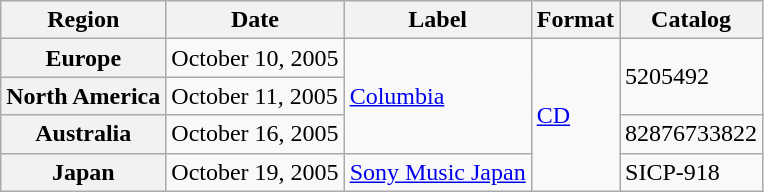<table class="wikitable plainrowheaders">
<tr>
<th>Region</th>
<th>Date</th>
<th>Label</th>
<th>Format</th>
<th>Catalog</th>
</tr>
<tr>
<th scope="row">Europe</th>
<td>October 10, 2005</td>
<td rowspan="3"><a href='#'>Columbia</a></td>
<td rowspan="4"><a href='#'>CD</a></td>
<td rowspan="2">5205492</td>
</tr>
<tr>
<th scope="row">North America</th>
<td>October 11, 2005</td>
</tr>
<tr>
<th scope="row">Australia</th>
<td>October 16, 2005</td>
<td>82876733822</td>
</tr>
<tr>
<th scope="row">Japan</th>
<td>October 19, 2005</td>
<td><a href='#'>Sony Music Japan</a></td>
<td>SICP-918</td>
</tr>
</table>
